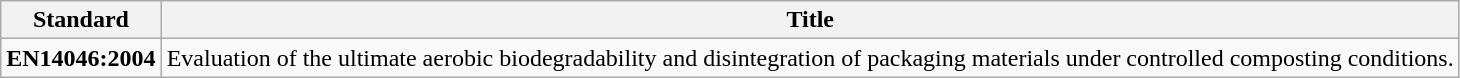<table class="wikitable">
<tr>
<th>Standard</th>
<th>Title</th>
</tr>
<tr>
<td><strong>EN14046:2004</strong></td>
<td>Evaluation of the ultimate aerobic biodegradability and disintegration of packaging materials under controlled composting conditions.</td>
</tr>
</table>
